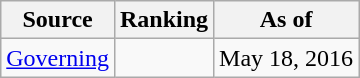<table class="wikitable">
<tr>
<th><strong>Source</strong></th>
<th><strong>Ranking</strong></th>
<th>As of</th>
</tr>
<tr>
<td><a href='#'>Governing</a></td>
<td></td>
<td>May 18, 2016</td>
</tr>
</table>
